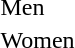<table>
<tr>
<td>Men</td>
<td></td>
<td></td>
<td></td>
</tr>
<tr>
<td>Women</td>
<td></td>
<td></td>
<td></td>
</tr>
</table>
